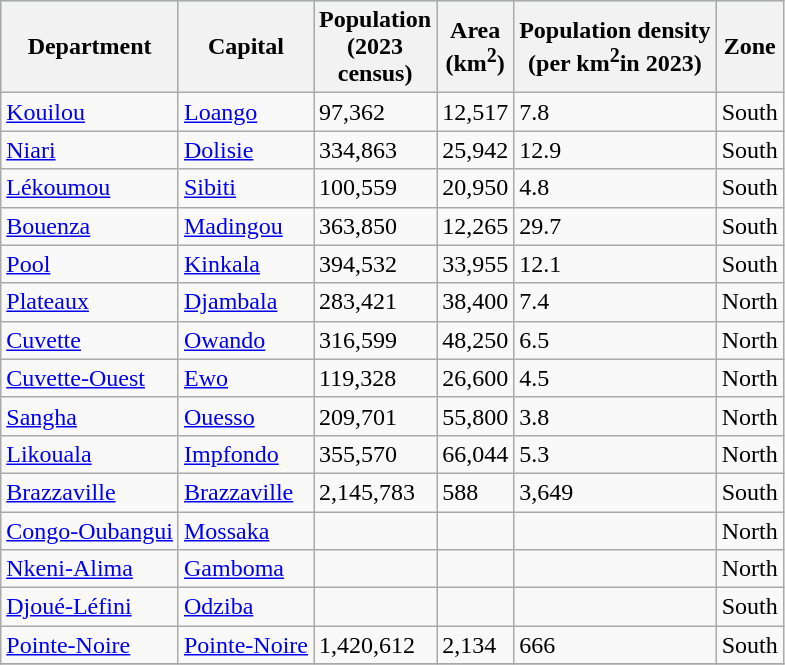<table class="wikitable sortable">
<tr bgcolor=#ACE1AF>
<th>Department</th>
<th>Capital</th>
<th>Population <br> (2023<br>census)</th>
<th>Area <br> (km<sup>2</sup>) </th>
<th><strong>Population density</strong><br><strong>(per km</strong><sup>2</sup><strong>in 2023)</strong></th>
<th>Zone</th>
</tr>
<tr>
<td><a href='#'>Kouilou</a></td>
<td><a href='#'>Loango</a></td>
<td>97,362</td>
<td>12,517</td>
<td>7.8</td>
<td>South</td>
</tr>
<tr>
<td><a href='#'>Niari</a></td>
<td><a href='#'>Dolisie</a></td>
<td>334,863</td>
<td>25,942</td>
<td>12.9</td>
<td>South</td>
</tr>
<tr>
<td><a href='#'>Lékoumou</a></td>
<td><a href='#'>Sibiti</a></td>
<td>100,559</td>
<td>20,950</td>
<td>4.8</td>
<td>South</td>
</tr>
<tr>
<td><a href='#'>Bouenza</a></td>
<td><a href='#'>Madingou</a></td>
<td>363,850</td>
<td>12,265</td>
<td>29.7</td>
<td>South</td>
</tr>
<tr>
<td><a href='#'>Pool</a></td>
<td><a href='#'>Kinkala</a></td>
<td>394,532</td>
<td>33,955</td>
<td>12.1</td>
<td>South</td>
</tr>
<tr>
<td><a href='#'>Plateaux</a></td>
<td><a href='#'>Djambala</a></td>
<td>283,421</td>
<td>38,400</td>
<td>7.4</td>
<td>North</td>
</tr>
<tr>
<td><a href='#'>Cuvette</a></td>
<td><a href='#'>Owando</a></td>
<td>316,599</td>
<td>48,250</td>
<td>6.5</td>
<td>North</td>
</tr>
<tr>
<td><a href='#'>Cuvette-Ouest</a></td>
<td><a href='#'>Ewo</a></td>
<td>119,328</td>
<td>26,600</td>
<td>4.5</td>
<td>North</td>
</tr>
<tr>
<td><a href='#'>Sangha</a></td>
<td><a href='#'>Ouesso</a></td>
<td>209,701</td>
<td>55,800</td>
<td>3.8</td>
<td>North</td>
</tr>
<tr>
<td><a href='#'>Likouala</a></td>
<td><a href='#'>Impfondo</a></td>
<td>355,570</td>
<td>66,044</td>
<td>5.3</td>
<td>North</td>
</tr>
<tr>
<td><a href='#'>Brazzaville</a></td>
<td><a href='#'>Brazzaville</a></td>
<td>2,145,783</td>
<td>588</td>
<td>3,649</td>
<td>South</td>
</tr>
<tr>
<td><a href='#'>Congo-Oubangui</a></td>
<td><a href='#'>Mossaka</a></td>
<td></td>
<td></td>
<td></td>
<td>North</td>
</tr>
<tr>
<td><a href='#'>Nkeni-Alima</a></td>
<td><a href='#'>Gamboma</a></td>
<td></td>
<td></td>
<td></td>
<td>North</td>
</tr>
<tr>
<td><a href='#'>Djoué-Léfini</a></td>
<td><a href='#'>Odziba</a></td>
<td></td>
<td></td>
<td></td>
<td>South</td>
</tr>
<tr>
<td><a href='#'>Pointe-Noire</a></td>
<td><a href='#'>Pointe-Noire</a></td>
<td>1,420,612</td>
<td>2,134</td>
<td>666</td>
<td>South</td>
</tr>
<tr>
</tr>
</table>
